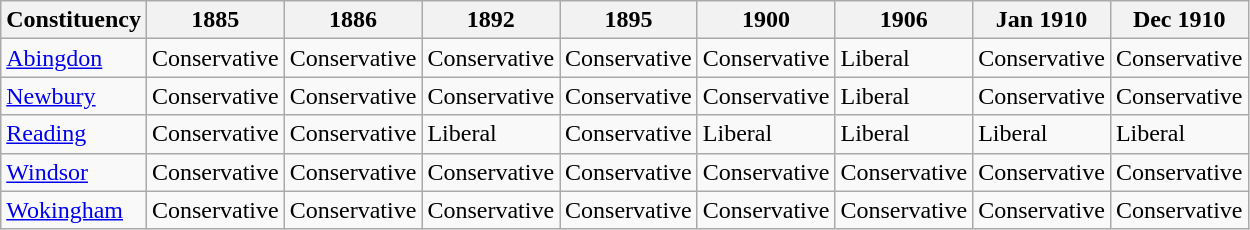<table class="wikitable sortable">
<tr>
<th>Constituency</th>
<th>1885</th>
<th>1886</th>
<th>1892</th>
<th>1895</th>
<th>1900</th>
<th>1906</th>
<th>Jan 1910</th>
<th>Dec 1910</th>
</tr>
<tr>
<td><a href='#'>Abingdon</a></td>
<td bgcolor=>Conservative</td>
<td bgcolor=>Conservative</td>
<td bgcolor=>Conservative</td>
<td bgcolor=>Conservative</td>
<td bgcolor=>Conservative</td>
<td bgcolor=>Liberal</td>
<td bgcolor=>Conservative</td>
<td bgcolor=>Conservative</td>
</tr>
<tr>
<td><a href='#'>Newbury</a></td>
<td bgcolor=>Conservative</td>
<td bgcolor=>Conservative</td>
<td bgcolor=>Conservative</td>
<td bgcolor=>Conservative</td>
<td bgcolor=>Conservative</td>
<td bgcolor=>Liberal</td>
<td bgcolor=>Conservative</td>
<td bgcolor=>Conservative</td>
</tr>
<tr>
<td><a href='#'>Reading</a></td>
<td bgcolor=>Conservative</td>
<td bgcolor=>Conservative</td>
<td bgcolor=>Liberal</td>
<td bgcolor=>Conservative</td>
<td bgcolor=>Liberal</td>
<td bgcolor=>Liberal</td>
<td bgcolor=>Liberal</td>
<td bgcolor=>Liberal</td>
</tr>
<tr>
<td><a href='#'>Windsor</a></td>
<td bgcolor=>Conservative</td>
<td bgcolor=>Conservative</td>
<td bgcolor=>Conservative</td>
<td bgcolor=>Conservative</td>
<td bgcolor=>Conservative</td>
<td bgcolor=>Conservative</td>
<td bgcolor=>Conservative</td>
<td bgcolor=>Conservative</td>
</tr>
<tr>
<td><a href='#'>Wokingham</a></td>
<td bgcolor=>Conservative</td>
<td bgcolor=>Conservative</td>
<td bgcolor=>Conservative</td>
<td bgcolor=>Conservative</td>
<td bgcolor=>Conservative</td>
<td bgcolor=>Conservative</td>
<td bgcolor=>Conservative</td>
<td bgcolor=>Conservative</td>
</tr>
</table>
